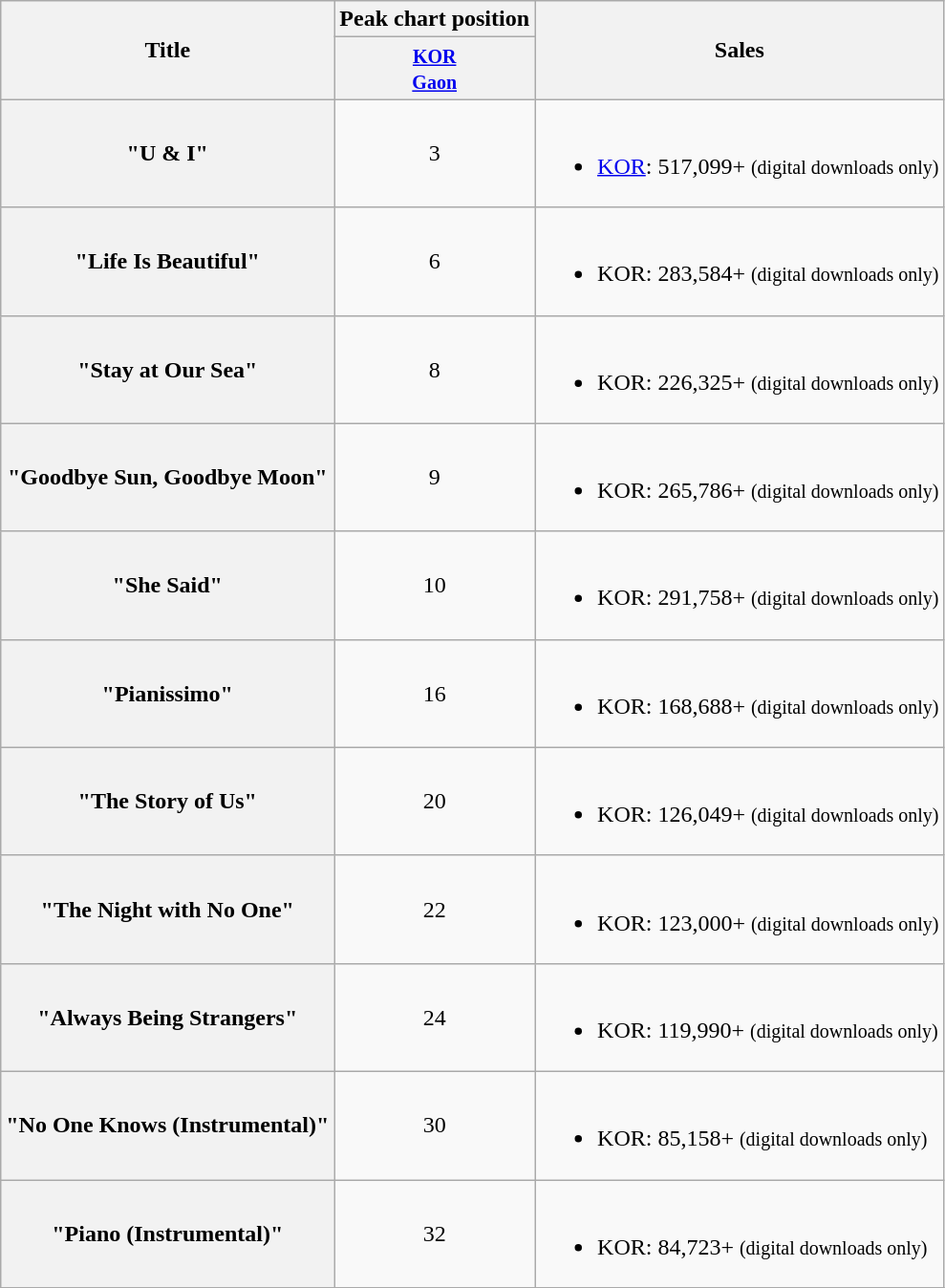<table class="wikitable sortable plainrowheaders">
<tr>
<th scope="col" rowspan=2>Title</th>
<th scope="col">Peak chart position</th>
<th scope="col" rowspan=2>Sales</th>
</tr>
<tr>
<th style="text-align:center;"><small><a href='#'>KOR<br>Gaon</a></small><br></th>
</tr>
<tr>
<th scope="row" align="left">"U & I"</th>
<td style="text-align:center;">3</td>
<td><br><ul><li><a href='#'>KOR</a>: 517,099+ <small>(digital downloads only)</small></li></ul></td>
</tr>
<tr>
<th scope="row" align="left">"Life Is Beautiful"</th>
<td style="text-align:center;">6</td>
<td><br><ul><li>KOR: 283,584+ <small>(digital downloads only)</small></li></ul></td>
</tr>
<tr>
<th scope="row" align="left">"Stay at Our Sea"</th>
<td style="text-align:center;">8</td>
<td><br><ul><li>KOR: 226,325+ <small>(digital downloads only)</small></li></ul></td>
</tr>
<tr>
<th scope="row" align="left">"Goodbye Sun, Goodbye Moon"</th>
<td style="text-align:center;">9</td>
<td><br><ul><li>KOR: 265,786+ <small>(digital downloads only)</small></li></ul></td>
</tr>
<tr>
<th scope="row" align="left">"She Said"</th>
<td style="text-align:center;">10</td>
<td><br><ul><li>KOR: 291,758+ <small>(digital downloads only)</small></li></ul></td>
</tr>
<tr>
<th scope="row" align="left">"Pianissimo"</th>
<td style="text-align:center;">16</td>
<td><br><ul><li>KOR: 168,688+ <small>(digital downloads only)</small></li></ul></td>
</tr>
<tr>
<th scope="row" align="left">"The Story of Us"</th>
<td style="text-align:center;">20</td>
<td><br><ul><li>KOR: 126,049+ <small>(digital downloads only)</small></li></ul></td>
</tr>
<tr>
<th scope="row" align="left">"The Night with No One"</th>
<td style="text-align:center;">22</td>
<td><br><ul><li>KOR: 123,000+ <small>(digital downloads only)</small></li></ul></td>
</tr>
<tr>
<th scope="row" align="left">"Always Being Strangers"</th>
<td style="text-align:center;">24</td>
<td><br><ul><li>KOR: 119,990+ <small>(digital downloads only)</small></li></ul></td>
</tr>
<tr>
<th scope="row" align="left">"No One Knows (Instrumental)"</th>
<td style="text-align:center;">30</td>
<td><br><ul><li>KOR: 85,158+ <small>(digital downloads only)</small></li></ul></td>
</tr>
<tr>
<th scope="row" align="left">"Piano (Instrumental)"</th>
<td style="text-align:center;">32</td>
<td><br><ul><li>KOR: 84,723+ <small>(digital downloads only)</small></li></ul></td>
</tr>
<tr>
</tr>
</table>
